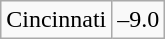<table class="wikitable" style="border: none;">
<tr align="center">
</tr>
<tr align="center">
<td>Cincinnati</td>
<td>–9.0</td>
</tr>
</table>
